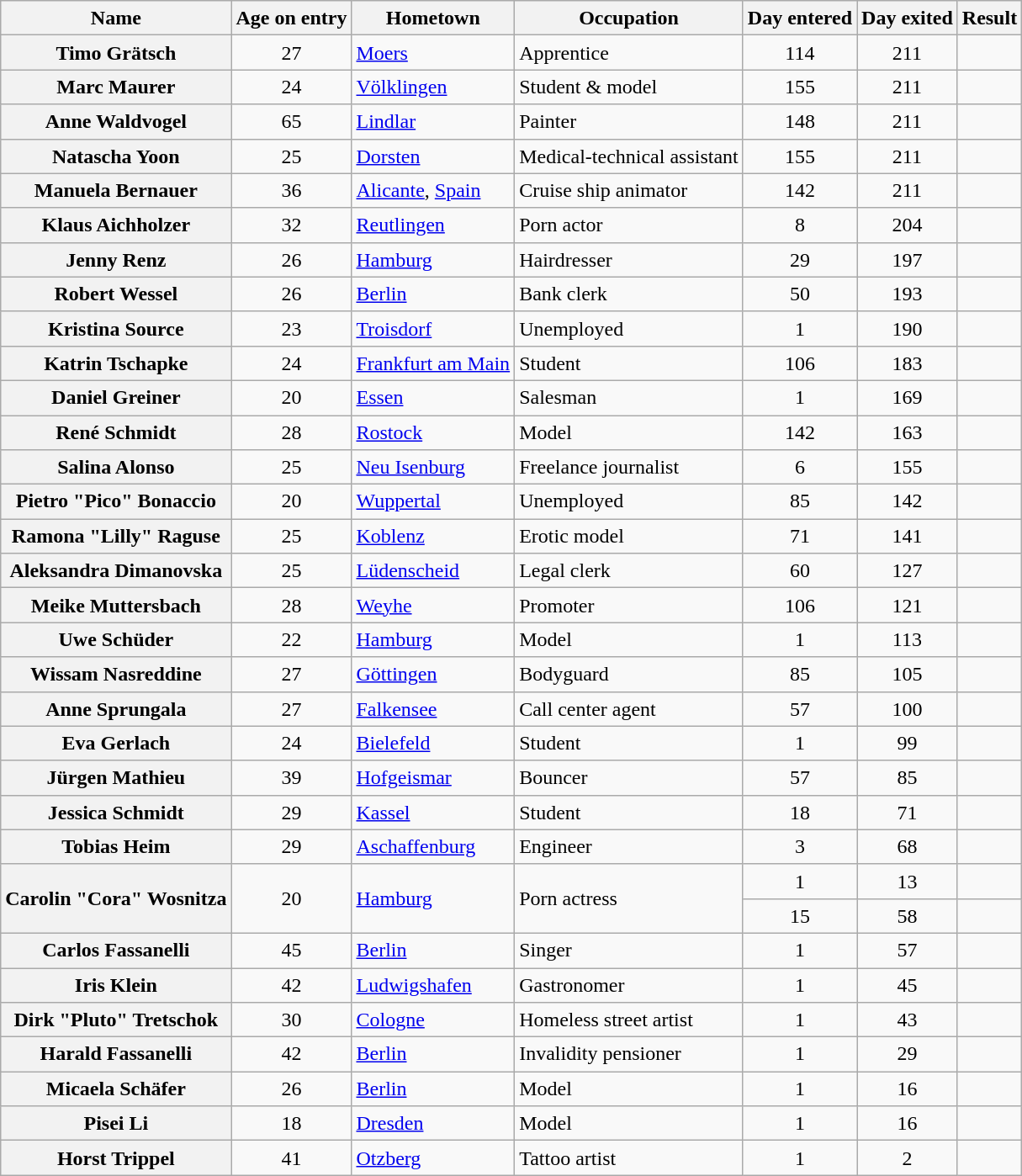<table class="wikitable sortable" style="text-align:left; line-height:20px; width:auto;">
<tr>
<th scope="col">Name</th>
<th scope="col">Age on entry</th>
<th scope="col">Hometown</th>
<th scope="col">Occupation</th>
<th scope="col">Day entered</th>
<th scope="col">Day exited</th>
<th scope="col">Result</th>
</tr>
<tr>
<th scope="row">Timo Grätsch</th>
<td align="center">27</td>
<td><a href='#'>Moers</a></td>
<td>Apprentice</td>
<td align="center">114</td>
<td align="center">211</td>
<td></td>
</tr>
<tr>
<th scope="row">Marc Maurer</th>
<td align="center">24</td>
<td><a href='#'>Völklingen</a></td>
<td>Student & model</td>
<td align="center">155</td>
<td align="center">211</td>
<td></td>
</tr>
<tr>
<th scope=row>Anne Waldvogel</th>
<td align=center>65</td>
<td><a href='#'>Lindlar</a></td>
<td>Painter</td>
<td align="center">148</td>
<td align="center">211</td>
<td></td>
</tr>
<tr>
<th scope=row>Natascha Yoon</th>
<td align=center>25</td>
<td><a href='#'>Dorsten</a></td>
<td>Medical-technical assistant</td>
<td align="center">155</td>
<td align="center">211</td>
<td></td>
</tr>
<tr>
<th scope=row>Manuela Bernauer</th>
<td align=center>36</td>
<td><a href='#'>Alicante</a>, <a href='#'>Spain</a></td>
<td>Cruise ship animator</td>
<td align="center">142</td>
<td align="center">211</td>
<td></td>
</tr>
<tr>
<th scope=row>Klaus Aichholzer</th>
<td align=center>32</td>
<td><a href='#'>Reutlingen</a></td>
<td>Porn actor</td>
<td align="center">8</td>
<td align="center">204</td>
<td></td>
</tr>
<tr>
<th scope=row>Jenny Renz</th>
<td align=center>26</td>
<td><a href='#'>Hamburg</a></td>
<td>Hairdresser</td>
<td align="center">29</td>
<td align="center">197</td>
<td></td>
</tr>
<tr>
<th scope=row>Robert Wessel</th>
<td align=center>26</td>
<td><a href='#'>Berlin</a></td>
<td>Bank clerk</td>
<td align="center">50</td>
<td align="center">193</td>
<td></td>
</tr>
<tr>
<th scope=row>Kristina Source</th>
<td align=center>23</td>
<td><a href='#'>Troisdorf</a></td>
<td>Unemployed</td>
<td align="center">1</td>
<td align="center">190</td>
<td></td>
</tr>
<tr>
<th scope=row>Katrin Tschapke</th>
<td align=center>24</td>
<td><a href='#'>Frankfurt am Main</a></td>
<td>Student</td>
<td align="center">106</td>
<td align="center">183</td>
<td></td>
</tr>
<tr>
<th scope=row>Daniel Greiner</th>
<td align=center>20</td>
<td><a href='#'>Essen</a></td>
<td>Salesman</td>
<td align="center">1</td>
<td align="center">169</td>
<td></td>
</tr>
<tr>
<th scope=row>René Schmidt</th>
<td align=center>28</td>
<td><a href='#'>Rostock</a></td>
<td>Model</td>
<td align="center">142</td>
<td align="center">163</td>
<td></td>
</tr>
<tr>
<th scope=row>Salina Alonso</th>
<td align=center>25</td>
<td><a href='#'>Neu Isenburg</a></td>
<td>Freelance journalist</td>
<td align="center">6</td>
<td align="center">155</td>
<td></td>
</tr>
<tr>
<th scope=row>Pietro "Pico" Bonaccio</th>
<td align=center>20</td>
<td><a href='#'>Wuppertal</a></td>
<td>Unemployed</td>
<td align="center">85</td>
<td align="center">142</td>
<td></td>
</tr>
<tr>
<th scope=row>Ramona "Lilly" Raguse</th>
<td align=center>25</td>
<td><a href='#'>Koblenz</a></td>
<td>Erotic model</td>
<td align="center">71</td>
<td align="center">141</td>
<td></td>
</tr>
<tr>
<th scope=row>Aleksandra Dimanovska</th>
<td align=center>25</td>
<td><a href='#'>Lüdenscheid</a></td>
<td>Legal clerk</td>
<td align="center">60</td>
<td align="center">127</td>
<td></td>
</tr>
<tr>
<th scope=row>Meike Muttersbach</th>
<td align=center>28</td>
<td><a href='#'>Weyhe</a></td>
<td>Promoter</td>
<td align="center">106</td>
<td align="center">121</td>
<td></td>
</tr>
<tr>
<th scope=row>Uwe Schüder</th>
<td align=center>22</td>
<td><a href='#'>Hamburg</a></td>
<td>Model</td>
<td align="center">1</td>
<td align="center">113</td>
<td></td>
</tr>
<tr>
<th scope=row>Wissam Nasreddine</th>
<td align=center>27</td>
<td><a href='#'>Göttingen</a></td>
<td>Bodyguard</td>
<td align="center">85</td>
<td align="center">105</td>
<td></td>
</tr>
<tr>
<th scope=row>Anne Sprungala</th>
<td align=center>27</td>
<td><a href='#'>Falkensee</a></td>
<td>Call center agent</td>
<td align="center">57</td>
<td align="center">100</td>
<td></td>
</tr>
<tr>
<th scope=row>Eva Gerlach</th>
<td align=center>24</td>
<td><a href='#'>Bielefeld</a></td>
<td>Student</td>
<td align="center">1</td>
<td align="center">99</td>
<td></td>
</tr>
<tr>
<th scope=row>Jürgen Mathieu</th>
<td align=center>39</td>
<td><a href='#'>Hofgeismar</a></td>
<td>Bouncer</td>
<td align="center">57</td>
<td align="center">85</td>
<td></td>
</tr>
<tr>
<th scope=row>Jessica Schmidt</th>
<td align=center>29</td>
<td><a href='#'>Kassel</a></td>
<td>Student</td>
<td align="center">18</td>
<td align="center">71</td>
<td></td>
</tr>
<tr>
<th scope=row>Tobias Heim</th>
<td align=center>29</td>
<td><a href='#'>Aschaffenburg</a></td>
<td>Engineer</td>
<td align="center">3</td>
<td align="center">68</td>
<td></td>
</tr>
<tr>
<th scope=row rowspan=2>Carolin "Cora" Wosnitza</th>
<td align=center rowspan=2>20</td>
<td rowspan=2><a href='#'>Hamburg</a></td>
<td rowspan=2>Porn actress</td>
<td align="center">1</td>
<td align="center">13</td>
<td></td>
</tr>
<tr>
<td align="center">15</td>
<td align="center">58</td>
<td></td>
</tr>
<tr>
<th scope=row>Carlos Fassanelli</th>
<td align=center>45</td>
<td><a href='#'>Berlin</a></td>
<td>Singer</td>
<td align="center">1</td>
<td align="center">57</td>
<td></td>
</tr>
<tr>
<th scope=row>Iris Klein</th>
<td align=center>42</td>
<td><a href='#'>Ludwigshafen</a></td>
<td>Gastronomer</td>
<td align="center">1</td>
<td align="center">45</td>
<td></td>
</tr>
<tr>
<th scope=row>Dirk "Pluto" Tretschok</th>
<td align=center>30</td>
<td><a href='#'>Cologne</a></td>
<td>Homeless street artist</td>
<td align="center">1</td>
<td align="center">43</td>
<td></td>
</tr>
<tr>
<th scope=row>Harald Fassanelli</th>
<td align=center>42</td>
<td><a href='#'>Berlin</a></td>
<td>Invalidity pensioner</td>
<td align="center">1</td>
<td align="center">29</td>
<td></td>
</tr>
<tr>
<th scope=row>Micaela Schäfer</th>
<td align=center>26</td>
<td><a href='#'>Berlin</a></td>
<td>Model</td>
<td align="center">1</td>
<td align="center">16</td>
<td></td>
</tr>
<tr>
<th scope=row>Pisei Li</th>
<td align=center>18</td>
<td><a href='#'>Dresden</a></td>
<td>Model</td>
<td align="center">1</td>
<td align="center">16</td>
<td></td>
</tr>
<tr>
<th scope=row>Horst Trippel</th>
<td align=center>41</td>
<td><a href='#'>Otzberg</a></td>
<td>Tattoo artist</td>
<td align="center">1</td>
<td align="center">2</td>
<td></td>
</tr>
</table>
